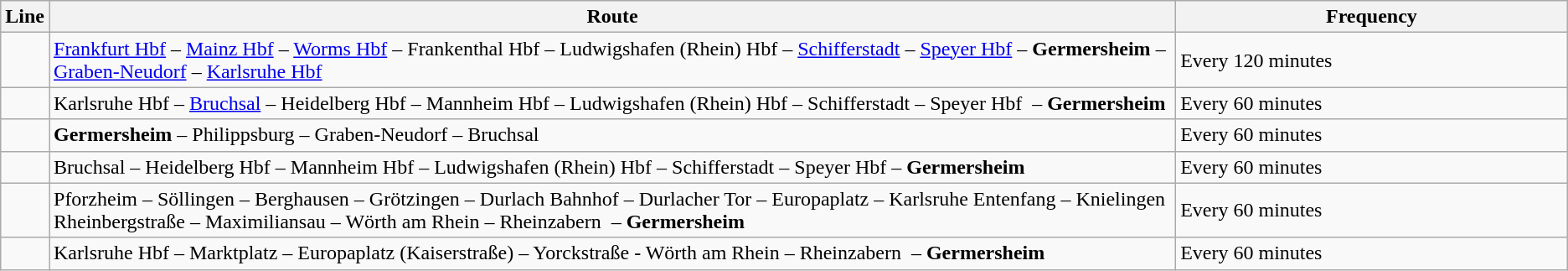<table class="wikitable">
<tr>
<th>Line</th>
<th>Route</th>
<th width="25%">Frequency</th>
</tr>
<tr>
<td></td>
<td><a href='#'>Frankfurt Hbf</a> – <a href='#'>Mainz Hbf</a> – <a href='#'>Worms Hbf</a> – Frankenthal Hbf –  Ludwigshafen (Rhein) Hbf – <a href='#'>Schifferstadt</a> – <a href='#'>Speyer Hbf</a> – <strong>Germersheim</strong> – <a href='#'>Graben-Neudorf</a> – <a href='#'>Karlsruhe Hbf</a></td>
<td>Every 120 minutes</td>
</tr>
<tr>
<td></td>
<td>Karlsruhe Hbf – <a href='#'>Bruchsal</a> – Heidelberg Hbf – Mannheim Hbf – Ludwigshafen (Rhein) Hbf – Schifferstadt – Speyer Hbf  – <strong>Germersheim</strong></td>
<td>Every 60 minutes</td>
</tr>
<tr>
<td></td>
<td><strong>Germersheim</strong> – Philippsburg – Graben-Neudorf – Bruchsal</td>
<td>Every 60 minutes</td>
</tr>
<tr>
<td></td>
<td>Bruchsal – Heidelberg Hbf – Mannheim Hbf – Ludwigshafen (Rhein) Hbf – Schifferstadt – Speyer Hbf  – <strong>Germersheim</strong></td>
<td>Every 60 minutes</td>
</tr>
<tr>
<td></td>
<td>Pforzheim – Söllingen – Berghausen – Grötzingen – Durlach Bahnhof – Durlacher Tor – Europaplatz – Karlsruhe Entenfang – Knielingen Rheinbergstraße – Maximiliansau – Wörth am Rhein – Rheinzabern  – <strong>Germersheim</strong></td>
<td>Every 60 minutes</td>
</tr>
<tr>
<td></td>
<td>Karlsruhe Hbf – Marktplatz – Europaplatz (Kaiserstraße) –  Yorckstraße - Wörth am Rhein – Rheinzabern  – <strong>Germersheim</strong></td>
<td>Every 60 minutes</td>
</tr>
</table>
